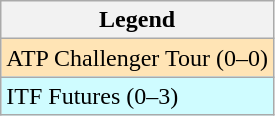<table class="wikitable">
<tr>
<th>Legend</th>
</tr>
<tr style="background:moccasin;">
<td>ATP Challenger Tour (0–0)</td>
</tr>
<tr style="background:#cffcff;">
<td>ITF Futures (0–3)</td>
</tr>
</table>
